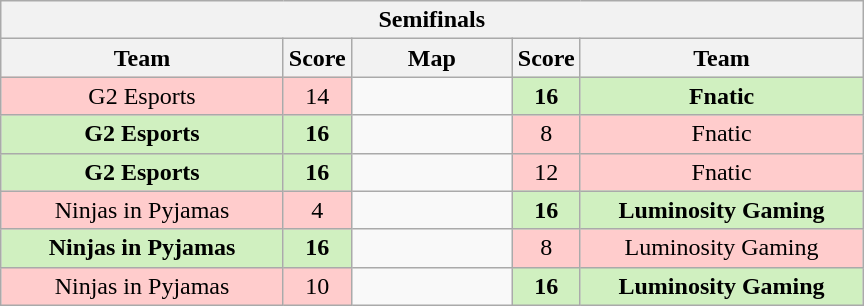<table class="wikitable" style="text-align: center;">
<tr>
<th colspan=5>Semifinals</th>
</tr>
<tr>
<th width="181px">Team</th>
<th width="20px">Score</th>
<th width="100px">Map</th>
<th width="20px">Score</th>
<th width="181px">Team</th>
</tr>
<tr>
<td style="background: #FFCCCC;"> G2 Esports</td>
<td style="background: #FFCCCC;">14</td>
<td></td>
<td style="background: #D0F0C0;"><strong>16</strong></td>
<td style="background: #D0F0C0;"> <strong>Fnatic</strong></td>
</tr>
<tr>
<td style="background: #D0F0C0;"> <strong>G2 Esports</strong></td>
<td style="background: #D0F0C0;"><strong>16</strong></td>
<td></td>
<td style="background: #FFCCCC;">8</td>
<td style="background: #FFCCCC;"> Fnatic</td>
</tr>
<tr>
<td style="background: #D0F0C0;"> <strong>G2 Esports</strong></td>
<td style="background: #D0F0C0;"><strong>16</strong></td>
<td></td>
<td style="background: #FFCCCC;">12</td>
<td style="background: #FFCCCC;"> Fnatic</td>
</tr>
<tr>
<td style="background: #FFCCCC;"> Ninjas in Pyjamas</td>
<td style="background: #FFCCCC;">4</td>
<td></td>
<td style="background: #D0F0C0;"><strong>16</strong></td>
<td style="background: #D0F0C0;"> <strong>Luminosity Gaming</strong></td>
</tr>
<tr>
<td style="background: #D0F0C0;"> <strong>Ninjas in Pyjamas</strong></td>
<td style="background: #D0F0C0;"><strong>16</strong></td>
<td></td>
<td style="background: #FFCCCC;">8</td>
<td style="background: #FFCCCC;"> Luminosity Gaming</td>
</tr>
<tr>
<td style="background: #FFCCCC;"> Ninjas in Pyjamas</td>
<td style="background: #FFCCCC;">10</td>
<td></td>
<td style="background: #D0F0C0;"><strong>16</strong></td>
<td style="background: #D0F0C0;"> <strong>Luminosity Gaming</strong></td>
</tr>
</table>
